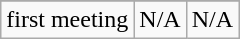<table class="wikitable">
<tr align="center">
</tr>
<tr align="center">
<td>first meeting</td>
<td>N/A</td>
<td>N/A</td>
</tr>
</table>
